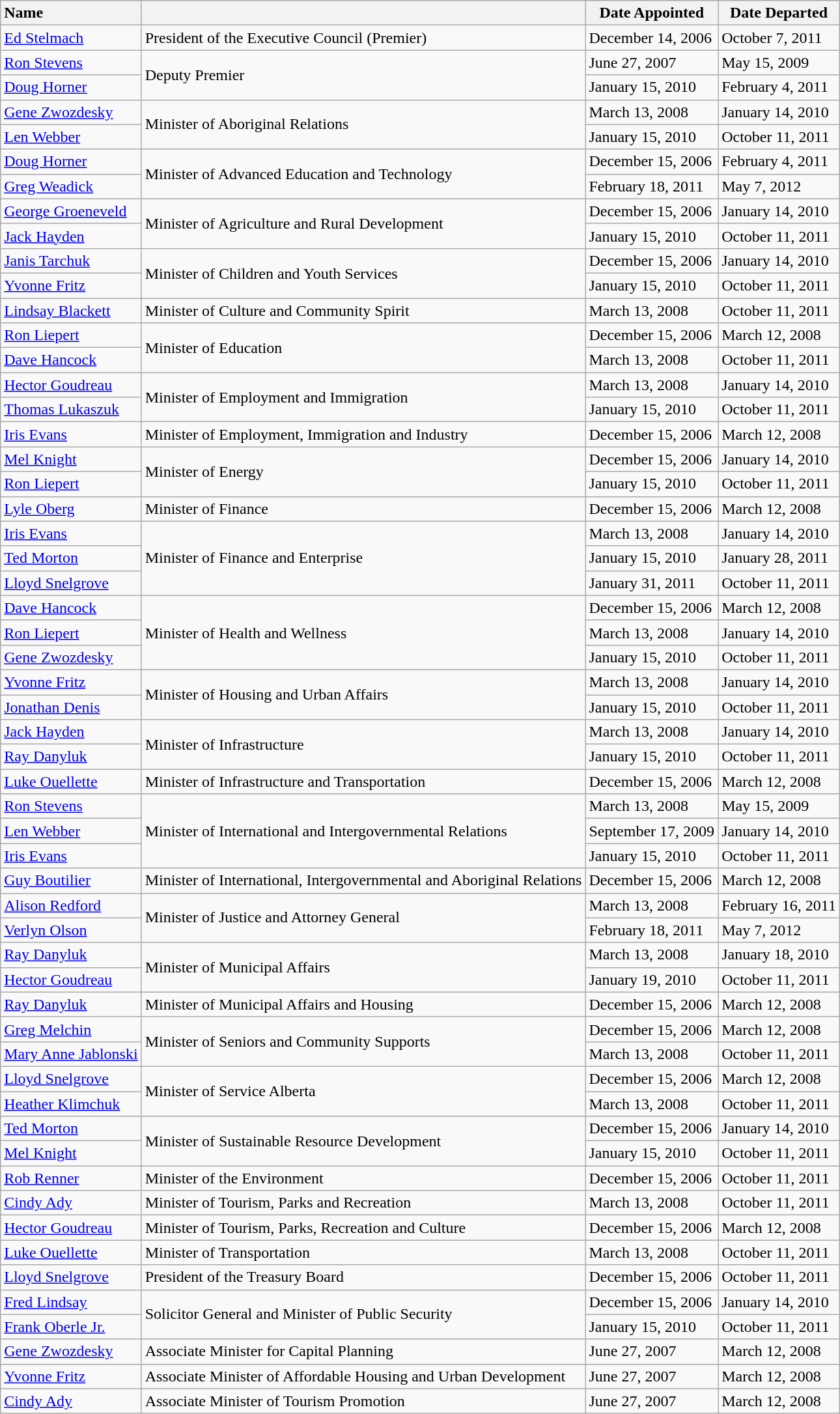<table class="wikitable sortable" style="text-align:left;">
<tr>
<th style="text-align:left;">Name</th>
<th></th>
<th>Date Appointed</th>
<th>Date Departed</th>
</tr>
<tr>
<td style="text-align:left;"><a href='#'>Ed Stelmach</a></td>
<td>President of the Executive Council (Premier)</td>
<td>December 14, 2006</td>
<td>October 7, 2011</td>
</tr>
<tr>
<td><a href='#'>Ron Stevens</a></td>
<td rowspan="2">Deputy Premier</td>
<td>June 27, 2007</td>
<td>May 15, 2009</td>
</tr>
<tr>
<td><a href='#'>Doug Horner</a></td>
<td>January 15, 2010</td>
<td>February 4, 2011</td>
</tr>
<tr>
<td style="text-align:left;"><a href='#'>Gene Zwozdesky</a></td>
<td rowspan="2">Minister of Aboriginal Relations</td>
<td>March 13, 2008</td>
<td>January 14, 2010</td>
</tr>
<tr>
<td style="text-align:left;"><a href='#'>Len Webber</a></td>
<td>January 15, 2010</td>
<td>October 11, 2011</td>
</tr>
<tr>
<td style="text-align:left;"><a href='#'>Doug Horner</a></td>
<td rowspan="2">Minister of Advanced Education and Technology</td>
<td>December 15, 2006</td>
<td>February 4, 2011</td>
</tr>
<tr>
<td style="text-align:left;"><a href='#'>Greg Weadick</a></td>
<td>February 18, 2011</td>
<td>May 7, 2012</td>
</tr>
<tr>
<td><a href='#'>George Groeneveld</a></td>
<td rowspan="2">Minister of Agriculture and Rural Development</td>
<td>December 15, 2006</td>
<td>January 14, 2010</td>
</tr>
<tr>
<td><a href='#'>Jack Hayden</a></td>
<td>January 15, 2010</td>
<td>October 11, 2011</td>
</tr>
<tr>
<td><a href='#'>Janis Tarchuk</a></td>
<td rowspan="2">Minister of Children and Youth Services</td>
<td>December 15, 2006</td>
<td>January 14, 2010</td>
</tr>
<tr>
<td><a href='#'>Yvonne Fritz</a></td>
<td>January 15, 2010</td>
<td>October 11, 2011</td>
</tr>
<tr>
<td><a href='#'>Lindsay Blackett</a></td>
<td>Minister of Culture and Community Spirit</td>
<td>March 13, 2008</td>
<td>October 11, 2011</td>
</tr>
<tr>
<td><a href='#'>Ron Liepert</a></td>
<td rowspan="2">Minister of Education</td>
<td>December 15, 2006</td>
<td>March 12, 2008</td>
</tr>
<tr>
<td><a href='#'>Dave Hancock</a></td>
<td>March 13, 2008</td>
<td>October 11, 2011</td>
</tr>
<tr>
<td><a href='#'>Hector Goudreau</a></td>
<td rowspan="2">Minister of Employment and Immigration</td>
<td>March 13, 2008</td>
<td>January 14, 2010</td>
</tr>
<tr>
<td><a href='#'>Thomas Lukaszuk</a></td>
<td>January 15, 2010</td>
<td>October 11, 2011</td>
</tr>
<tr>
<td><a href='#'>Iris Evans</a></td>
<td>Minister of Employment, Immigration and Industry</td>
<td>December 15, 2006</td>
<td>March 12, 2008</td>
</tr>
<tr>
<td><a href='#'>Mel Knight</a></td>
<td rowspan="2">Minister of Energy</td>
<td>December 15, 2006</td>
<td>January 14, 2010</td>
</tr>
<tr>
<td><a href='#'>Ron Liepert</a></td>
<td>January 15, 2010</td>
<td>October 11, 2011</td>
</tr>
<tr>
<td><a href='#'>Lyle Oberg</a></td>
<td>Minister of Finance</td>
<td>December 15, 2006</td>
<td>March 12, 2008</td>
</tr>
<tr>
<td style="text-align:left;"><a href='#'>Iris Evans</a></td>
<td rowspan="3">Minister of Finance and Enterprise</td>
<td>March 13, 2008</td>
<td>January 14, 2010</td>
</tr>
<tr>
<td style="text-align:left;"><a href='#'>Ted Morton</a></td>
<td>January 15, 2010</td>
<td>January 28, 2011</td>
</tr>
<tr style="text-align:left;">
<td><a href='#'>Lloyd Snelgrove</a></td>
<td>January 31, 2011</td>
<td>October 11, 2011</td>
</tr>
<tr style="text-align:left;">
<td><a href='#'>Dave Hancock</a></td>
<td rowspan="3">Minister of Health and Wellness</td>
<td>December 15, 2006</td>
<td>March 12, 2008</td>
</tr>
<tr>
<td><a href='#'>Ron Liepert</a></td>
<td>March 13, 2008</td>
<td>January 14, 2010</td>
</tr>
<tr>
<td><a href='#'>Gene Zwozdesky</a></td>
<td>January 15, 2010</td>
<td>October 11, 2011</td>
</tr>
<tr>
<td><a href='#'>Yvonne Fritz</a></td>
<td rowspan="2">Minister of Housing and Urban Affairs</td>
<td>March 13, 2008</td>
<td>January 14, 2010</td>
</tr>
<tr>
<td><a href='#'>Jonathan Denis</a></td>
<td>January 15, 2010</td>
<td>October 11, 2011</td>
</tr>
<tr>
<td><a href='#'>Jack Hayden</a></td>
<td rowspan="2">Minister of Infrastructure</td>
<td>March 13, 2008</td>
<td>January 14, 2010</td>
</tr>
<tr>
<td><a href='#'>Ray Danyluk</a></td>
<td>January 15, 2010</td>
<td>October 11, 2011</td>
</tr>
<tr>
<td><a href='#'>Luke Ouellette</a></td>
<td>Minister of Infrastructure and Transportation</td>
<td>December 15, 2006</td>
<td>March 12, 2008</td>
</tr>
<tr>
<td><a href='#'>Ron Stevens</a></td>
<td rowspan="3">Minister of International and Intergovernmental Relations</td>
<td>March 13, 2008</td>
<td>May 15, 2009</td>
</tr>
<tr>
<td><a href='#'>Len Webber</a></td>
<td>September 17, 2009</td>
<td>January 14, 2010</td>
</tr>
<tr>
<td><a href='#'>Iris Evans</a></td>
<td>January 15, 2010</td>
<td>October 11, 2011</td>
</tr>
<tr>
<td><a href='#'>Guy Boutilier</a></td>
<td>Minister of International, Intergovernmental and Aboriginal Relations</td>
<td>December 15, 2006</td>
<td>March 12, 2008</td>
</tr>
<tr>
<td><a href='#'>Alison Redford</a></td>
<td rowspan="2">Minister of Justice and Attorney General</td>
<td>March 13, 2008</td>
<td>February 16, 2011</td>
</tr>
<tr>
<td><a href='#'>Verlyn Olson</a></td>
<td>February 18, 2011</td>
<td>May 7, 2012</td>
</tr>
<tr>
<td><a href='#'>Ray Danyluk</a></td>
<td rowspan="2">Minister of Municipal Affairs</td>
<td>March 13, 2008</td>
<td>January 18, 2010</td>
</tr>
<tr>
<td><a href='#'>Hector Goudreau</a></td>
<td>January 19, 2010</td>
<td>October 11, 2011</td>
</tr>
<tr>
<td><a href='#'>Ray Danyluk</a></td>
<td>Minister of Municipal Affairs and Housing</td>
<td>December 15, 2006</td>
<td>March 12, 2008</td>
</tr>
<tr>
<td><a href='#'>Greg Melchin</a></td>
<td rowspan="2">Minister of Seniors and Community Supports</td>
<td>December 15, 2006</td>
<td>March 12, 2008</td>
</tr>
<tr>
<td><a href='#'>Mary Anne Jablonski</a></td>
<td>March 13, 2008</td>
<td>October 11, 2011</td>
</tr>
<tr>
<td><a href='#'>Lloyd Snelgrove</a></td>
<td rowspan="2">Minister of Service Alberta</td>
<td>December 15, 2006</td>
<td>March 12, 2008</td>
</tr>
<tr>
<td><a href='#'>Heather Klimchuk</a></td>
<td>March 13, 2008</td>
<td>October 11, 2011</td>
</tr>
<tr>
<td><a href='#'>Ted Morton</a></td>
<td rowspan="2">Minister of Sustainable Resource Development</td>
<td>December 15, 2006</td>
<td>January 14, 2010</td>
</tr>
<tr>
<td><a href='#'>Mel Knight</a></td>
<td>January 15, 2010</td>
<td>October 11, 2011</td>
</tr>
<tr>
<td><a href='#'>Rob Renner</a></td>
<td>Minister of the Environment</td>
<td>December 15, 2006</td>
<td>October 11, 2011</td>
</tr>
<tr>
<td><a href='#'>Cindy Ady</a></td>
<td>Minister of Tourism, Parks and Recreation</td>
<td>March 13, 2008</td>
<td>October 11, 2011</td>
</tr>
<tr>
<td><a href='#'>Hector Goudreau</a></td>
<td>Minister of Tourism, Parks, Recreation and Culture</td>
<td>December 15, 2006</td>
<td>March 12, 2008</td>
</tr>
<tr>
<td><a href='#'>Luke Ouellette</a></td>
<td>Minister of Transportation</td>
<td>March 13, 2008</td>
<td>October 11, 2011</td>
</tr>
<tr>
<td><a href='#'>Lloyd Snelgrove</a></td>
<td>President of the Treasury Board</td>
<td>December 15, 2006</td>
<td>October 11, 2011</td>
</tr>
<tr>
<td><a href='#'>Fred Lindsay</a></td>
<td rowspan="2">Solicitor General and Minister of Public Security</td>
<td>December 15, 2006</td>
<td>January 14, 2010</td>
</tr>
<tr>
<td><a href='#'>Frank Oberle Jr.</a></td>
<td>January 15, 2010</td>
<td>October 11, 2011</td>
</tr>
<tr>
<td><a href='#'>Gene Zwozdesky</a></td>
<td>Associate Minister for Capital Planning</td>
<td>June 27, 2007</td>
<td>March 12, 2008</td>
</tr>
<tr>
<td><a href='#'>Yvonne Fritz</a></td>
<td>Associate Minister of Affordable Housing and Urban Development</td>
<td>June 27, 2007</td>
<td>March 12, 2008</td>
</tr>
<tr>
<td><a href='#'>Cindy Ady</a></td>
<td>Associate Minister of Tourism Promotion</td>
<td>June 27, 2007</td>
<td>March 12, 2008</td>
</tr>
</table>
